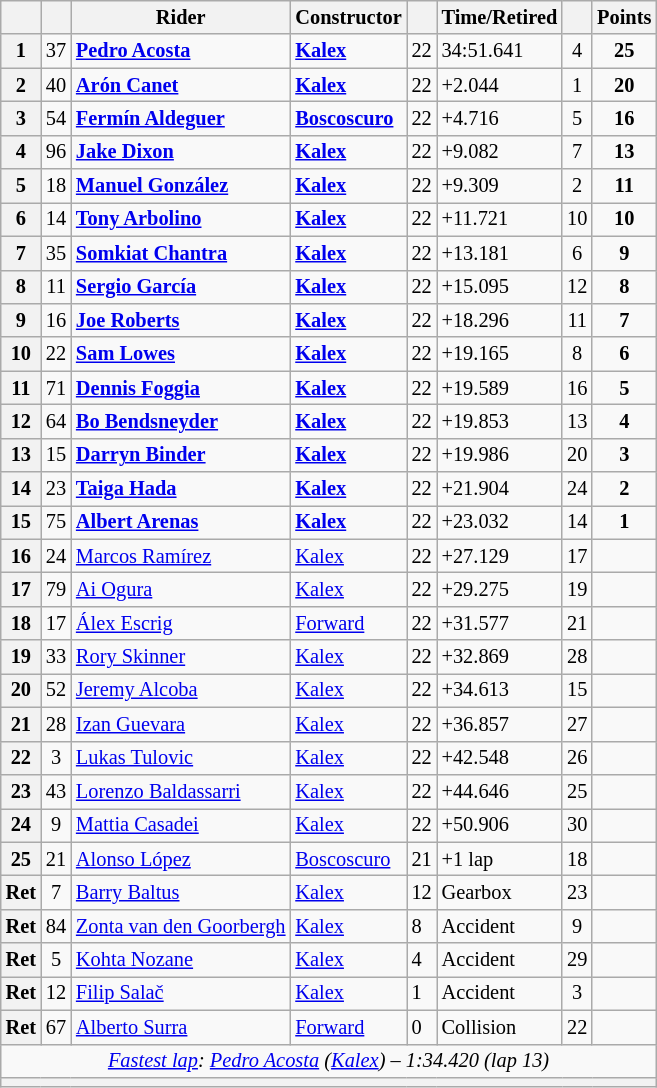<table class="wikitable sortable" style="font-size: 85%;">
<tr>
<th scope="col"></th>
<th scope="col"></th>
<th scope="col">Rider</th>
<th scope="col">Constructor</th>
<th scope="col" class="unsortable"></th>
<th scope="col" class="unsortable">Time/Retired</th>
<th scope="col"></th>
<th scope="col">Points</th>
</tr>
<tr>
<th scope="row">1</th>
<td align="center">37</td>
<td data-sort-value="aco"> <strong><a href='#'>Pedro Acosta</a></strong></td>
<td><strong><a href='#'>Kalex</a></strong></td>
<td>22</td>
<td>34:51.641</td>
<td align="center">4</td>
<td align="center"><strong>25</strong></td>
</tr>
<tr>
<th scope="row">2</th>
<td align="center">40</td>
<td data-sort-value="can"> <strong><a href='#'>Arón Canet</a></strong></td>
<td><strong><a href='#'>Kalex</a></strong></td>
<td>22</td>
<td>+2.044</td>
<td align="center">1</td>
<td align="center"><strong>20</strong></td>
</tr>
<tr>
<th scope="row">3</th>
<td align="center">54</td>
<td data-sort-value="ald"> <strong><a href='#'>Fermín Aldeguer</a></strong></td>
<td><strong><a href='#'>Boscoscuro</a></strong></td>
<td>22</td>
<td>+4.716</td>
<td align="center">5</td>
<td align="center"><strong>16</strong></td>
</tr>
<tr>
<th scope="row">4</th>
<td align="center">96</td>
<td data-sort-value="dix"> <strong><a href='#'>Jake Dixon</a></strong></td>
<td><strong><a href='#'>Kalex</a></strong></td>
<td>22</td>
<td>+9.082</td>
<td align="center">7</td>
<td align="center"><strong>13</strong></td>
</tr>
<tr>
<th scope="row">5</th>
<td align="center">18</td>
<td data-sort-value="gon"> <strong><a href='#'>Manuel González</a></strong></td>
<td><strong><a href='#'>Kalex</a></strong></td>
<td>22</td>
<td>+9.309</td>
<td align="center">2</td>
<td align="center"><strong>11</strong></td>
</tr>
<tr>
<th scope="row">6</th>
<td align="center">14</td>
<td data-sort-value="arb"> <strong><a href='#'>Tony Arbolino</a></strong></td>
<td><strong><a href='#'>Kalex</a></strong></td>
<td>22</td>
<td>+11.721</td>
<td align="center">10</td>
<td align="center"><strong>10</strong></td>
</tr>
<tr>
<th scope="row">7</th>
<td align="center">35</td>
<td data-sort-value="cha"> <strong><a href='#'>Somkiat Chantra</a></strong></td>
<td><strong><a href='#'>Kalex</a></strong></td>
<td>22</td>
<td>+13.181</td>
<td align="center">6</td>
<td align="center"><strong>9</strong></td>
</tr>
<tr>
<th scope="row">8</th>
<td align="center">11</td>
<td data-sort-value="gar"> <strong><a href='#'>Sergio García</a></strong></td>
<td><strong><a href='#'>Kalex</a></strong></td>
<td>22</td>
<td>+15.095</td>
<td align="center">12</td>
<td align="center"><strong>8</strong></td>
</tr>
<tr>
<th scope="row">9</th>
<td align="center">16</td>
<td data-sort-value="rob"> <strong><a href='#'>Joe Roberts</a></strong></td>
<td><strong><a href='#'>Kalex</a></strong></td>
<td>22</td>
<td>+18.296</td>
<td align="center">11</td>
<td align="center"><strong>7</strong></td>
</tr>
<tr>
<th scope="row">10</th>
<td align="center">22</td>
<td data-sort-value="low"> <strong><a href='#'>Sam Lowes</a></strong></td>
<td><strong><a href='#'>Kalex</a></strong></td>
<td>22</td>
<td>+19.165</td>
<td align="center">8</td>
<td align="center"><strong>6</strong></td>
</tr>
<tr>
<th scope="row">11</th>
<td align="center">71</td>
<td data-sort-value="fog"> <strong><a href='#'>Dennis Foggia</a></strong></td>
<td><strong><a href='#'>Kalex</a></strong></td>
<td>22</td>
<td>+19.589</td>
<td align="center">16</td>
<td align="center"><strong>5</strong></td>
</tr>
<tr>
<th scope="row">12</th>
<td align="center">64</td>
<td data-sort-value="ben"> <strong><a href='#'>Bo Bendsneyder</a></strong></td>
<td><strong><a href='#'>Kalex</a></strong></td>
<td>22</td>
<td>+19.853</td>
<td align="center">13</td>
<td align="center"><strong>4</strong></td>
</tr>
<tr>
<th scope="row">13</th>
<td align="center">15</td>
<td data-sort-value="bin"> <strong><a href='#'>Darryn Binder</a></strong></td>
<td><strong><a href='#'>Kalex</a></strong></td>
<td>22</td>
<td>+19.986</td>
<td align="center">20</td>
<td align="center"><strong>3</strong></td>
</tr>
<tr>
<th scope="row">14</th>
<td align="center">23</td>
<td data-sort-value="had"> <strong><a href='#'>Taiga Hada</a></strong></td>
<td><strong><a href='#'>Kalex</a></strong></td>
<td>22</td>
<td>+21.904</td>
<td align="center">24</td>
<td align="center"><strong>2</strong></td>
</tr>
<tr>
<th scope="row">15</th>
<td align="center">75</td>
<td data-sort-value="are"> <strong><a href='#'>Albert Arenas</a></strong></td>
<td><strong><a href='#'>Kalex</a></strong></td>
<td>22</td>
<td>+23.032</td>
<td align="center">14</td>
<td align="center"><strong>1</strong></td>
</tr>
<tr>
<th scope="row">16</th>
<td align="center">24</td>
<td data-sort-value="ram"> <a href='#'>Marcos Ramírez</a></td>
<td><a href='#'>Kalex</a></td>
<td>22</td>
<td>+27.129</td>
<td align="center">17</td>
<td align="center"></td>
</tr>
<tr>
<th scope="row">17</th>
<td align="center">79</td>
<td data-sort-value="ogu"> <a href='#'>Ai Ogura</a></td>
<td><a href='#'>Kalex</a></td>
<td>22</td>
<td>+29.275</td>
<td align="center">19</td>
<td align="center"></td>
</tr>
<tr>
<th scope="row">18</th>
<td align="center">17</td>
<td data-sort-value="esc"> <a href='#'>Álex Escrig</a></td>
<td><a href='#'>Forward</a></td>
<td>22</td>
<td>+31.577</td>
<td align="center">21</td>
<td align="center"></td>
</tr>
<tr>
<th scope="row">19</th>
<td align="center">33</td>
<td data-sort-value="ski"> <a href='#'>Rory Skinner</a></td>
<td><a href='#'>Kalex</a></td>
<td>22</td>
<td>+32.869</td>
<td align="center">28</td>
<td></td>
</tr>
<tr>
<th scope="row">20</th>
<td align="center">52</td>
<td data-sort-value="alc"> <a href='#'>Jeremy Alcoba</a></td>
<td><a href='#'>Kalex</a></td>
<td>22</td>
<td>+34.613</td>
<td align="center">15</td>
<td align="center"></td>
</tr>
<tr>
<th scope="row">21</th>
<td align="center">28</td>
<td data-sort-value="gue"> <a href='#'>Izan Guevara</a></td>
<td><a href='#'>Kalex</a></td>
<td>22</td>
<td>+36.857</td>
<td align="center">27</td>
<td align="center"></td>
</tr>
<tr>
<th scope="row">22</th>
<td align="center">3</td>
<td data-sort-value="tul"> <a href='#'>Lukas Tulovic</a></td>
<td><a href='#'>Kalex</a></td>
<td>22</td>
<td>+42.548</td>
<td align="center">26</td>
<td align="center"></td>
</tr>
<tr>
<th scope="row">23</th>
<td align="center">43</td>
<td data-sort-value="bal"> <a href='#'>Lorenzo Baldassarri</a></td>
<td><a href='#'>Kalex</a></td>
<td>22</td>
<td>+44.646</td>
<td align="center">25</td>
<td></td>
</tr>
<tr>
<th scope="row">24</th>
<td align="center">9</td>
<td data-sort-value="cas"> <a href='#'>Mattia Casadei</a></td>
<td><a href='#'>Kalex</a></td>
<td>22</td>
<td>+50.906</td>
<td align="center">30</td>
<td align="center"></td>
</tr>
<tr>
<th scope="row">25</th>
<td align="center">21</td>
<td data-sort-value="lop"> <a href='#'>Alonso López</a></td>
<td><a href='#'>Boscoscuro</a></td>
<td>21</td>
<td>+1 lap</td>
<td align="center">18</td>
<td align="center"></td>
</tr>
<tr>
<th scope="row">Ret</th>
<td align="center">7</td>
<td data-sort-value="bal"> <a href='#'>Barry Baltus</a></td>
<td><a href='#'>Kalex</a></td>
<td>12</td>
<td>Gearbox</td>
<td align="center">23</td>
<td align="center"></td>
</tr>
<tr>
<th scope="row">Ret</th>
<td align="center">84</td>
<td data-sort-value="goo"> <a href='#'>Zonta van den Goorbergh</a></td>
<td><a href='#'>Kalex</a></td>
<td>8</td>
<td>Accident</td>
<td align="center">9</td>
<td align="center"></td>
</tr>
<tr>
<th scope="row">Ret</th>
<td align="center">5</td>
<td data-sort-value="noz"> <a href='#'>Kohta Nozane</a></td>
<td><a href='#'>Kalex</a></td>
<td>4</td>
<td>Accident</td>
<td align="center">29</td>
<td></td>
</tr>
<tr>
<th scope="row">Ret</th>
<td align="center">12</td>
<td data-sort-value="sal"> <a href='#'>Filip Salač</a></td>
<td><a href='#'>Kalex</a></td>
<td>1</td>
<td>Accident</td>
<td align="center">3</td>
<td align="center"></td>
</tr>
<tr>
<th scope="row">Ret</th>
<td align="center">67</td>
<td data-sort-value="sur"> <a href='#'>Alberto Surra</a></td>
<td><a href='#'>Forward</a></td>
<td>0</td>
<td>Collision</td>
<td align="center">22</td>
<td></td>
</tr>
<tr class="sortbottom">
<td colspan="8" style="text-align:center"><em><a href='#'>Fastest lap</a>:  <a href='#'>Pedro Acosta</a> (<a href='#'>Kalex</a>) – 1:34.420 (lap 13)</em></td>
</tr>
<tr>
<th colspan=8></th>
</tr>
</table>
